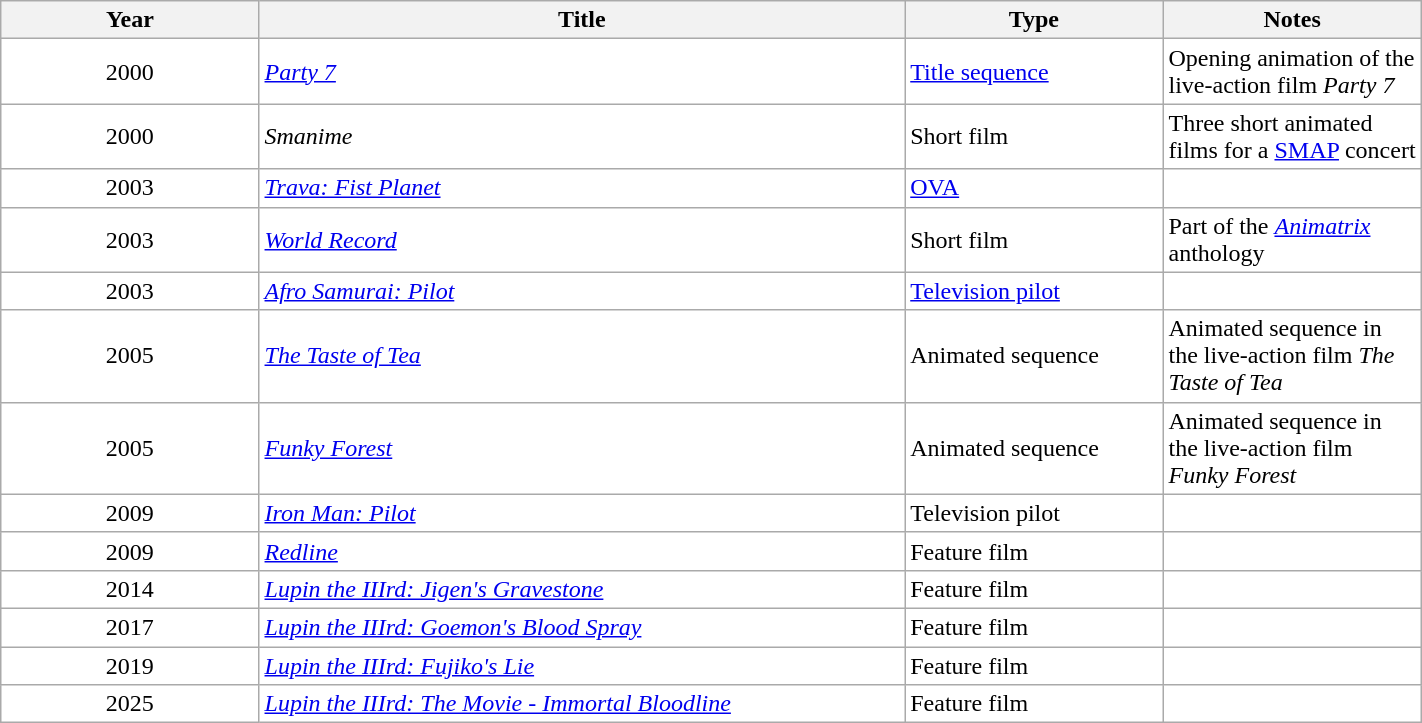<table class="wikitable" border="1" style="width:75%; background:white;">
<tr>
<th width="10%">Year</th>
<th width="25%">Title</th>
<th width="10%">Type</th>
<th width="10%">Notes</th>
</tr>
<tr>
<td align="center">2000</td>
<td><em><a href='#'>Party 7</a></em></td>
<td><a href='#'>Title sequence</a></td>
<td>Opening animation of the live-action film <em>Party 7</em></td>
</tr>
<tr>
<td align="center">2000</td>
<td><em>Smanime</em></td>
<td>Short film</td>
<td>Three short animated films for a <a href='#'>SMAP</a> concert</td>
</tr>
<tr>
<td align="center">2003</td>
<td><em><a href='#'>Trava: Fist Planet</a></em></td>
<td><a href='#'>OVA</a></td>
<td></td>
</tr>
<tr>
<td align="center">2003</td>
<td><em><a href='#'>World Record</a></em></td>
<td>Short film</td>
<td>Part of the <em><a href='#'>Animatrix</a></em> anthology</td>
</tr>
<tr>
<td align="center">2003</td>
<td><em><a href='#'>Afro Samurai: Pilot</a></em></td>
<td><a href='#'>Television pilot</a></td>
<td></td>
</tr>
<tr>
<td align="center">2005</td>
<td><em><a href='#'>The Taste of Tea</a></em></td>
<td>Animated sequence</td>
<td>Animated sequence in the live-action film <em>The Taste of Tea</em></td>
</tr>
<tr>
<td align="center">2005</td>
<td><em><a href='#'>Funky Forest</a></em></td>
<td>Animated sequence</td>
<td>Animated sequence in the live-action film <em>Funky Forest</em></td>
</tr>
<tr>
<td align="center">2009</td>
<td><em><a href='#'>Iron Man: Pilot</a></em></td>
<td>Television pilot</td>
<td></td>
</tr>
<tr>
<td align="center">2009</td>
<td><em><a href='#'>Redline</a></em></td>
<td>Feature film</td>
<td></td>
</tr>
<tr>
<td align="center">2014</td>
<td><em><a href='#'>Lupin the IIIrd: Jigen's Gravestone</a></em></td>
<td>Feature film</td>
<td></td>
</tr>
<tr>
<td align="center">2017</td>
<td><em><a href='#'>Lupin the IIIrd: Goemon's Blood Spray</a></em></td>
<td>Feature film</td>
<td></td>
</tr>
<tr>
<td align="center">2019</td>
<td><em><a href='#'>Lupin the IIIrd: Fujiko's Lie</a></em></td>
<td>Feature film</td>
<td></td>
</tr>
<tr>
<td align="center">2025</td>
<td><em><a href='#'>Lupin the IIIrd: The Movie - Immortal Bloodline</a></em></td>
<td>Feature film</td>
<td></td>
</tr>
</table>
